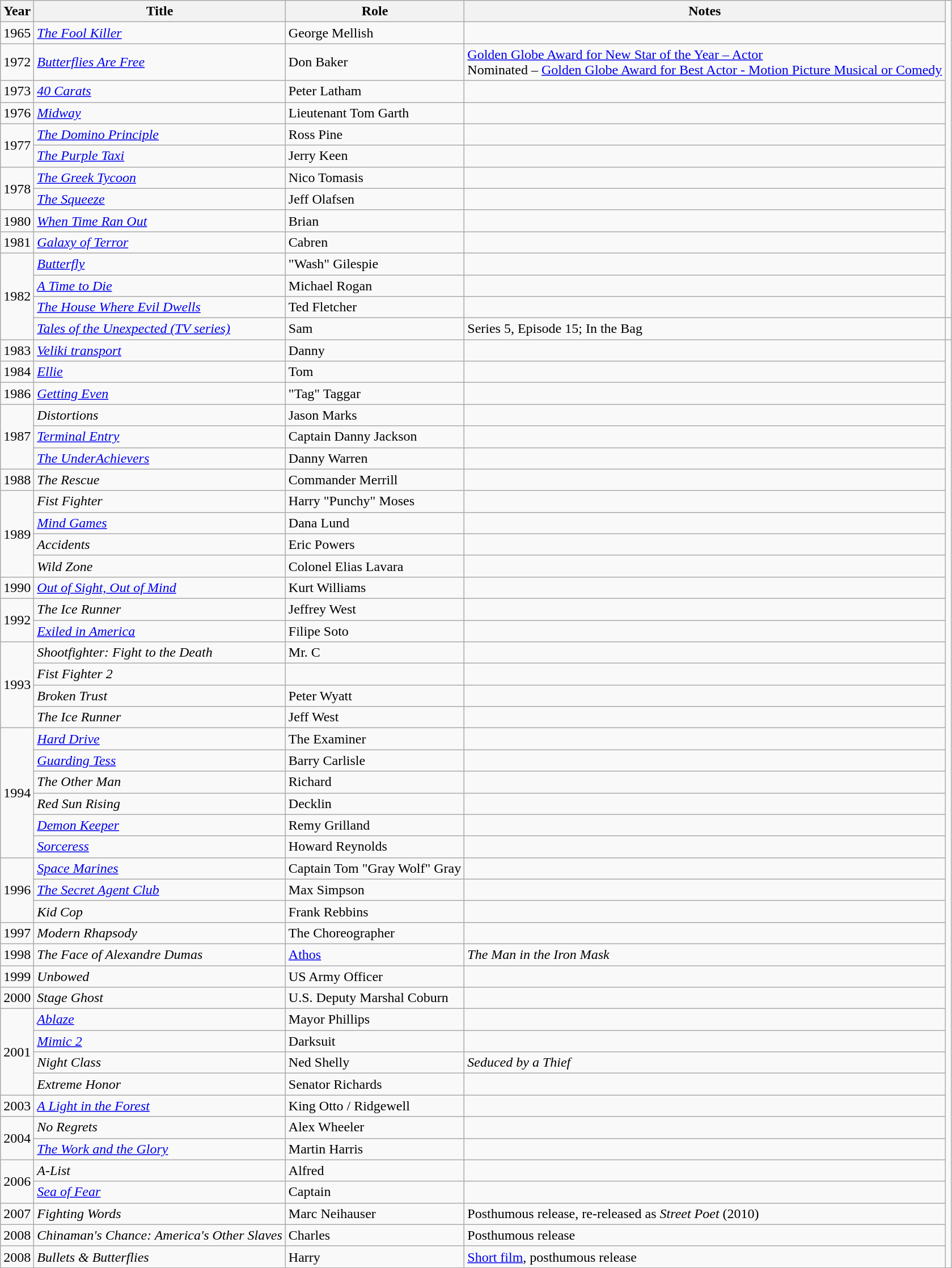<table class="wikitable">
<tr>
<th><strong>Year</strong></th>
<th><strong>Title</strong></th>
<th><strong>Role</strong></th>
<th><strong>Notes</strong></th>
</tr>
<tr>
<td>1965</td>
<td><em><a href='#'>The Fool Killer</a></em></td>
<td>George Mellish</td>
<td></td>
</tr>
<tr>
<td>1972</td>
<td><em><a href='#'>Butterflies Are Free</a></em></td>
<td>Don Baker</td>
<td><a href='#'>Golden Globe Award for New Star of the Year – Actor</a><br>Nominated – <a href='#'>Golden Globe Award for Best Actor - Motion Picture Musical or Comedy</a></td>
</tr>
<tr>
<td>1973</td>
<td><em><a href='#'>40 Carats</a></em></td>
<td>Peter Latham</td>
<td></td>
</tr>
<tr>
<td>1976</td>
<td><em><a href='#'>Midway</a></em></td>
<td>Lieutenant Tom Garth</td>
<td></td>
</tr>
<tr>
<td rowspan="2">1977</td>
<td><em><a href='#'>The Domino Principle</a></em></td>
<td>Ross Pine</td>
<td></td>
</tr>
<tr>
<td><em><a href='#'>The Purple Taxi</a></em></td>
<td>Jerry Keen</td>
<td></td>
</tr>
<tr>
<td rowspan="2">1978</td>
<td><em><a href='#'>The Greek Tycoon</a></em></td>
<td>Nico Tomasis</td>
<td></td>
</tr>
<tr>
<td><em><a href='#'>The Squeeze</a></em></td>
<td>Jeff Olafsen</td>
<td></td>
</tr>
<tr>
<td>1980</td>
<td><em><a href='#'>When Time Ran Out</a></em></td>
<td>Brian</td>
<td></td>
</tr>
<tr>
<td>1981</td>
<td><em><a href='#'>Galaxy of Terror</a></em></td>
<td>Cabren</td>
<td></td>
</tr>
<tr>
<td rowspan="4">1982</td>
<td><em><a href='#'>Butterfly</a></em></td>
<td>"Wash" Gilespie</td>
<td></td>
</tr>
<tr>
<td><em><a href='#'>A Time to Die</a></em></td>
<td>Michael Rogan</td>
<td></td>
</tr>
<tr>
<td><em><a href='#'>The House Where Evil Dwells</a></em></td>
<td>Ted Fletcher</td>
<td></td>
</tr>
<tr>
<td><em><a href='#'>Tales of the Unexpected (TV series)</a></em></td>
<td>Sam</td>
<td>Series 5, Episode 15; In the Bag</td>
<td></td>
</tr>
<tr>
<td>1983</td>
<td><em><a href='#'>Veliki transport</a></em></td>
<td>Danny</td>
<td></td>
</tr>
<tr>
<td>1984</td>
<td><em><a href='#'>Ellie</a></em></td>
<td>Tom</td>
<td></td>
</tr>
<tr>
<td>1986</td>
<td><em><a href='#'>Getting Even</a></em></td>
<td>"Tag" Taggar</td>
<td></td>
</tr>
<tr>
<td rowspan="3">1987</td>
<td><em>Distortions</em></td>
<td>Jason Marks</td>
<td></td>
</tr>
<tr>
<td><em><a href='#'>Terminal Entry</a></em></td>
<td>Captain Danny Jackson</td>
<td></td>
</tr>
<tr>
<td><em><a href='#'>The UnderAchievers</a></em></td>
<td>Danny Warren</td>
<td></td>
</tr>
<tr>
<td>1988</td>
<td><em>The Rescue</em></td>
<td>Commander Merrill</td>
<td></td>
</tr>
<tr>
<td rowspan="4">1989</td>
<td><em>Fist Fighter</em></td>
<td>Harry "Punchy" Moses</td>
<td></td>
</tr>
<tr>
<td><em><a href='#'>Mind Games</a></em></td>
<td>Dana Lund</td>
<td></td>
</tr>
<tr>
<td><em>Accidents</em></td>
<td>Eric Powers</td>
<td></td>
</tr>
<tr>
<td><em>Wild Zone</em></td>
<td>Colonel Elias Lavara</td>
<td></td>
</tr>
<tr>
<td>1990</td>
<td><em><a href='#'>Out of Sight, Out of Mind</a></em></td>
<td>Kurt Williams</td>
<td></td>
</tr>
<tr>
<td rowspan="2">1992</td>
<td><em>The Ice Runner</em></td>
<td>Jeffrey West</td>
<td></td>
</tr>
<tr>
<td><em><a href='#'>Exiled in America</a></em></td>
<td>Filipe Soto</td>
<td></td>
</tr>
<tr>
<td rowspan="4">1993</td>
<td><em>Shootfighter: Fight to the Death</em></td>
<td>Mr. C</td>
<td></td>
</tr>
<tr>
<td><em>Fist Fighter 2</em></td>
<td></td>
<td></td>
</tr>
<tr>
<td><em>Broken Trust</em></td>
<td>Peter Wyatt</td>
<td></td>
</tr>
<tr>
<td><em>The Ice Runner</em></td>
<td>Jeff West</td>
<td></td>
</tr>
<tr>
<td rowspan="6">1994</td>
<td><em><a href='#'>Hard Drive</a></em></td>
<td>The Examiner</td>
<td></td>
</tr>
<tr>
<td><em><a href='#'>Guarding Tess</a></em></td>
<td>Barry Carlisle</td>
<td></td>
</tr>
<tr>
<td><em>The Other Man</em></td>
<td>Richard</td>
<td></td>
</tr>
<tr>
<td><em>Red Sun Rising</em></td>
<td>Decklin</td>
<td></td>
</tr>
<tr>
<td><em><a href='#'>Demon Keeper</a></em></td>
<td>Remy Grilland</td>
<td></td>
</tr>
<tr>
<td><em><a href='#'>Sorceress</a></em></td>
<td>Howard Reynolds</td>
<td></td>
</tr>
<tr>
<td rowspan="3">1996</td>
<td><em><a href='#'>Space Marines</a></em></td>
<td>Captain Tom "Gray Wolf" Gray</td>
<td></td>
</tr>
<tr>
<td><em><a href='#'>The Secret Agent Club</a></em></td>
<td>Max Simpson</td>
<td></td>
</tr>
<tr>
<td><em>Kid Cop</em></td>
<td>Frank Rebbins</td>
<td></td>
</tr>
<tr>
<td>1997</td>
<td><em>Modern Rhapsody</em></td>
<td>The Choreographer</td>
<td></td>
</tr>
<tr>
<td>1998</td>
<td><em>The Face of Alexandre Dumas</em></td>
<td><a href='#'>Athos</a></td>
<td> <em>The Man in the Iron Mask</em></td>
</tr>
<tr>
<td>1999</td>
<td><em>Unbowed</em></td>
<td>US Army Officer</td>
<td></td>
</tr>
<tr>
<td>2000</td>
<td><em>Stage Ghost</em></td>
<td>U.S. Deputy Marshal Coburn</td>
<td></td>
</tr>
<tr>
<td rowspan="4">2001</td>
<td><em><a href='#'>Ablaze</a></em></td>
<td>Mayor Phillips</td>
<td></td>
</tr>
<tr>
<td><em><a href='#'>Mimic 2</a></em></td>
<td>Darksuit</td>
<td></td>
</tr>
<tr>
<td><em>Night Class</em></td>
<td>Ned Shelly</td>
<td> <em>Seduced by a Thief</em></td>
</tr>
<tr>
<td><em>Extreme Honor</em></td>
<td>Senator Richards</td>
<td></td>
</tr>
<tr>
<td>2003</td>
<td><em><a href='#'>A Light in the Forest</a></em></td>
<td>King Otto / Ridgewell</td>
<td></td>
</tr>
<tr>
<td rowspan="2">2004</td>
<td><em>No Regrets</em></td>
<td>Alex Wheeler</td>
<td></td>
</tr>
<tr>
<td><em><a href='#'>The Work and the Glory</a></em></td>
<td>Martin Harris</td>
<td></td>
</tr>
<tr>
<td rowspan="2">2006</td>
<td><em>A-List</em></td>
<td>Alfred</td>
<td></td>
</tr>
<tr>
<td><em><a href='#'>Sea of Fear</a></em></td>
<td>Captain</td>
<td></td>
</tr>
<tr>
<td>2007</td>
<td><em>Fighting Words</em></td>
<td>Marc Neihauser</td>
<td>Posthumous release, re-released as <em>Street Poet</em> (2010)</td>
</tr>
<tr>
<td>2008</td>
<td><em>Chinaman's Chance: America's Other Slaves</em></td>
<td>Charles</td>
<td>Posthumous release</td>
</tr>
<tr>
<td>2008</td>
<td><em>Bullets & Butterflies</em></td>
<td>Harry</td>
<td><a href='#'>Short film</a>, posthumous release</td>
</tr>
</table>
